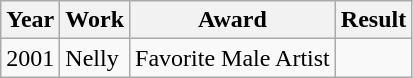<table class="wikitable">
<tr>
<th>Year</th>
<th>Work</th>
<th>Award</th>
<th>Result</th>
</tr>
<tr>
<td>2001</td>
<td>Nelly</td>
<td>Favorite Male Artist</td>
<td></td>
</tr>
</table>
